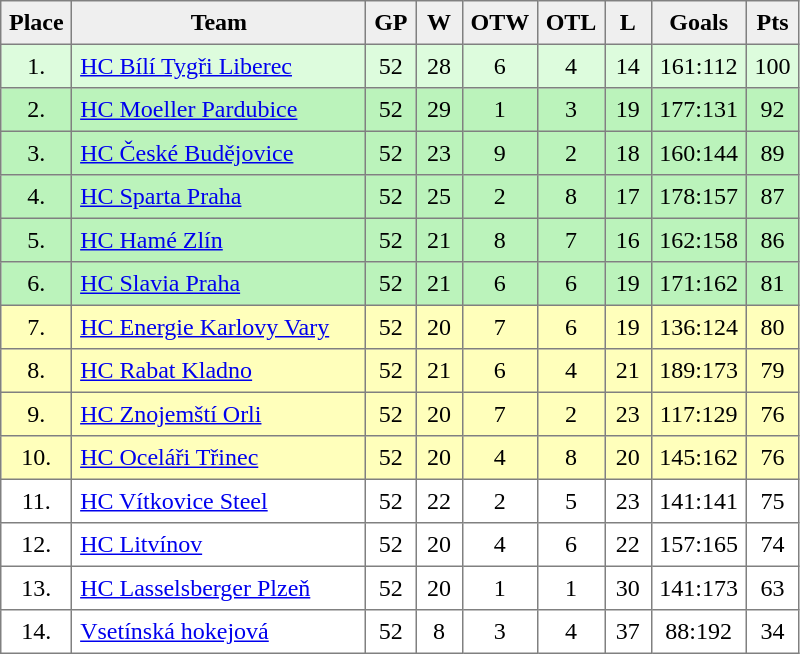<table style=border-collapse:collapse border=1 cellspacing=0 cellpadding=5>
<tr align=center bgcolor=#efefef>
<th width="20">Place</th>
<th width="185">Team</th>
<th width="20">GP</th>
<th width="20">W</th>
<th width="20">OTW</th>
<th width="20">OTL</th>
<th width="20">L</th>
<th width="40">Goals</th>
<th width="20">Pts</th>
</tr>
<tr style="text-align:center;background:#DDFCDD">
<td>1.</td>
<td align="left"><a href='#'>HC Bílí Tygři Liberec</a></td>
<td>52</td>
<td>28</td>
<td>6</td>
<td>4</td>
<td>14</td>
<td>161:112</td>
<td>100</td>
</tr>
<tr style="text-align:center;background:#BBF3BB">
<td>2.</td>
<td align="left"><a href='#'>HC Moeller Pardubice</a></td>
<td>52</td>
<td>29</td>
<td>1</td>
<td>3</td>
<td>19</td>
<td>177:131</td>
<td>92</td>
</tr>
<tr style="text-align:center;background:#BBF3BB">
<td>3.</td>
<td align="left"><a href='#'>HC České Budějovice</a></td>
<td>52</td>
<td>23</td>
<td>9</td>
<td>2</td>
<td>18</td>
<td>160:144</td>
<td>89</td>
</tr>
<tr style="text-align:center;background:#BBF3BB">
<td>4.</td>
<td align="left"><a href='#'>HC Sparta Praha</a></td>
<td>52</td>
<td>25</td>
<td>2</td>
<td>8</td>
<td>17</td>
<td>178:157</td>
<td>87</td>
</tr>
<tr style="text-align:center;background:#BBF3BB">
<td>5.</td>
<td align="left"><a href='#'>HC Hamé Zlín</a></td>
<td>52</td>
<td>21</td>
<td>8</td>
<td>7</td>
<td>16</td>
<td>162:158</td>
<td>86</td>
</tr>
<tr style="text-align:center;background:#BBF3BB">
<td>6.</td>
<td align="left"><a href='#'>HC Slavia Praha</a></td>
<td>52</td>
<td>21</td>
<td>6</td>
<td>6</td>
<td>19</td>
<td>171:162</td>
<td>81</td>
</tr>
<tr style="text-align:center;background:#FFFFBB">
<td>7.</td>
<td align="left"><a href='#'>HC Energie Karlovy Vary</a></td>
<td>52</td>
<td>20</td>
<td>7</td>
<td>6</td>
<td>19</td>
<td>136:124</td>
<td>80</td>
</tr>
<tr style="text-align:center;background:#FFFFBB">
<td>8.</td>
<td align="left"><a href='#'>HC Rabat Kladno</a></td>
<td>52</td>
<td>21</td>
<td>6</td>
<td>4</td>
<td>21</td>
<td>189:173</td>
<td>79</td>
</tr>
<tr style="text-align:center;background:#FFFFBB">
<td>9.</td>
<td align="left"><a href='#'>HC Znojemští Orli</a></td>
<td>52</td>
<td>20</td>
<td>7</td>
<td>2</td>
<td>23</td>
<td>117:129</td>
<td>76</td>
</tr>
<tr style="text-align:center;background:#FFFFBB">
<td>10.</td>
<td align="left"><a href='#'>HC Oceláři Třinec</a></td>
<td>52</td>
<td>20</td>
<td>4</td>
<td>8</td>
<td>20</td>
<td>145:162</td>
<td>76</td>
</tr>
<tr align=center>
<td>11.</td>
<td align="left"><a href='#'>HC Vítkovice Steel</a></td>
<td>52</td>
<td>22</td>
<td>2</td>
<td>5</td>
<td>23</td>
<td>141:141</td>
<td>75</td>
</tr>
<tr align=center>
<td>12.</td>
<td align="left"><a href='#'>HC Litvínov</a></td>
<td>52</td>
<td>20</td>
<td>4</td>
<td>6</td>
<td>22</td>
<td>157:165</td>
<td>74</td>
</tr>
<tr align=center>
<td>13.</td>
<td align="left"><a href='#'>HC Lasselsberger Plzeň</a></td>
<td>52</td>
<td>20</td>
<td>1</td>
<td>1</td>
<td>30</td>
<td>141:173</td>
<td>63</td>
</tr>
<tr align=center>
<td>14.</td>
<td align="left"><a href='#'>Vsetínská hokejová</a></td>
<td>52</td>
<td>8</td>
<td>3</td>
<td>4</td>
<td>37</td>
<td>88:192</td>
<td>34</td>
</tr>
</table>
